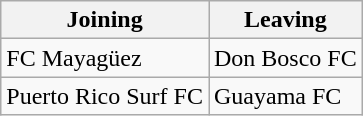<table class="wikitable">
<tr>
<th> Joining</th>
<th> Leaving</th>
</tr>
<tr>
<td>FC Mayagüez</td>
<td>Don Bosco FC</td>
</tr>
<tr>
<td>Puerto Rico Surf FC</td>
<td>Guayama FC</td>
</tr>
</table>
